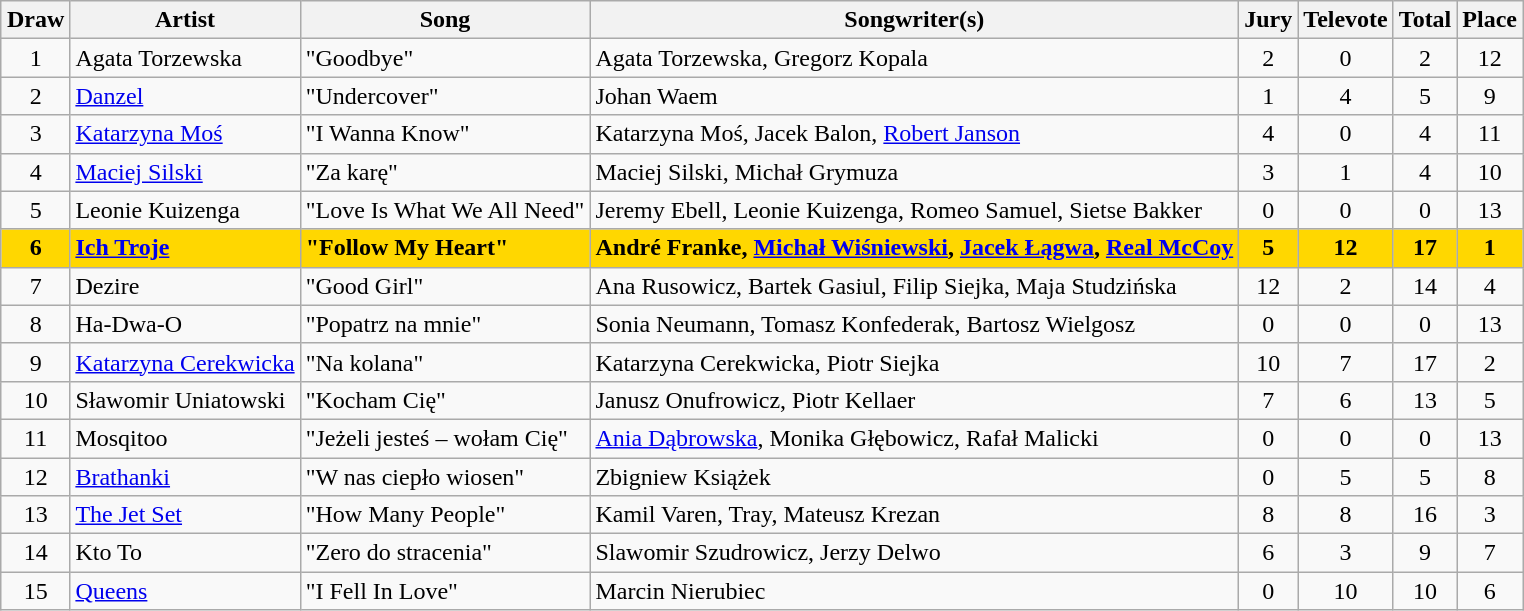<table class="sortable wikitable" style="margin: 1em auto 1em auto; text-align:center;">
<tr>
<th>Draw</th>
<th>Artist</th>
<th>Song</th>
<th>Songwriter(s)</th>
<th>Jury</th>
<th>Televote</th>
<th>Total</th>
<th>Place</th>
</tr>
<tr>
<td>1</td>
<td align="left">Agata Torzewska</td>
<td align="left">"Goodbye"</td>
<td align="left">Agata Torzewska, Gregorz Kopala</td>
<td>2</td>
<td>0</td>
<td>2</td>
<td>12</td>
</tr>
<tr>
<td>2</td>
<td align="left"><a href='#'>Danzel</a></td>
<td align="left">"Undercover"</td>
<td align="left">Johan Waem</td>
<td>1</td>
<td>4</td>
<td>5</td>
<td>9</td>
</tr>
<tr>
<td>3</td>
<td align="left"><a href='#'>Katarzyna Moś</a></td>
<td align="left">"I Wanna Know"</td>
<td align="left">Katarzyna Moś, Jacek Balon, <a href='#'>Robert Janson</a></td>
<td>4</td>
<td>0</td>
<td>4</td>
<td>11</td>
</tr>
<tr>
<td>4</td>
<td align="left"><a href='#'>Maciej Silski</a></td>
<td align="left">"Za karę"</td>
<td align="left">Maciej Silski, Michał Grymuza</td>
<td>3</td>
<td>1</td>
<td>4</td>
<td>10</td>
</tr>
<tr>
<td>5</td>
<td align="left">Leonie Kuizenga</td>
<td align="left">"Love Is What We All Need"</td>
<td align="left">Jeremy Ebell, Leonie Kuizenga, Romeo Samuel, Sietse Bakker</td>
<td>0</td>
<td>0</td>
<td>0</td>
<td>13</td>
</tr>
<tr style="font-weight:bold; background:gold;">
<td>6</td>
<td align="left"><a href='#'>Ich Troje</a></td>
<td align="left">"Follow My Heart"</td>
<td align="left"><strong>André Franke,</strong> <a href='#'>Michał Wiśniewski</a><strong>, <a href='#'>Jacek Łągwa</a>, <a href='#'>Real McCoy</a></strong></td>
<td>5</td>
<td>12</td>
<td>17</td>
<td>1</td>
</tr>
<tr>
<td>7</td>
<td align="left">Dezire</td>
<td align="left">"Good Girl"</td>
<td align="left">Ana Rusowicz, Bartek Gasiul, Filip Siejka, Maja Studzińska</td>
<td>12</td>
<td>2</td>
<td>14</td>
<td>4</td>
</tr>
<tr>
<td>8</td>
<td align="left">Ha-Dwa-O</td>
<td align="left">"Popatrz na mnie"</td>
<td align="left">Sonia Neumann, Tomasz Konfederak, Bartosz Wielgosz</td>
<td>0</td>
<td>0</td>
<td>0</td>
<td>13</td>
</tr>
<tr>
<td>9</td>
<td align="left"><a href='#'>Katarzyna Cerekwicka</a></td>
<td align="left">"Na kolana"</td>
<td align="left">Katarzyna Cerekwicka, Piotr Siejka</td>
<td>10</td>
<td>7</td>
<td>17</td>
<td>2</td>
</tr>
<tr>
<td>10</td>
<td align="left">Sławomir Uniatowski</td>
<td align="left">"Kocham Cię"</td>
<td align="left">Janusz Onufrowicz, Piotr Kellaer</td>
<td>7</td>
<td>6</td>
<td>13</td>
<td>5</td>
</tr>
<tr>
<td>11</td>
<td align="left">Mosqitoo</td>
<td align="left">"Jeżeli jesteś – wołam Cię"</td>
<td align="left"><a href='#'>Ania Dąbrowska</a>, Monika Głębowicz, Rafał Malicki</td>
<td>0</td>
<td>0</td>
<td>0</td>
<td>13</td>
</tr>
<tr>
<td>12</td>
<td align="left"><a href='#'>Brathanki</a></td>
<td align="left">"W nas ciepło wiosen"</td>
<td align="left">Zbigniew Książek</td>
<td>0</td>
<td>5</td>
<td>5</td>
<td>8</td>
</tr>
<tr>
<td>13</td>
<td align="left"><a href='#'>The Jet Set</a></td>
<td align="left">"How Many People"</td>
<td align="left">Kamil Varen, Tray, Mateusz Krezan</td>
<td>8</td>
<td>8</td>
<td>16</td>
<td>3</td>
</tr>
<tr>
<td>14</td>
<td align="left">Kto To</td>
<td align="left">"Zero do stracenia"</td>
<td align="left">Slawomir Szudrowicz, Jerzy Delwo</td>
<td>6</td>
<td>3</td>
<td>9</td>
<td>7</td>
</tr>
<tr>
<td>15</td>
<td align="left"><a href='#'>Queens</a></td>
<td align="left">"I Fell In Love"</td>
<td align="left">Marcin Nierubiec</td>
<td>0</td>
<td>10</td>
<td>10</td>
<td>6</td>
</tr>
</table>
